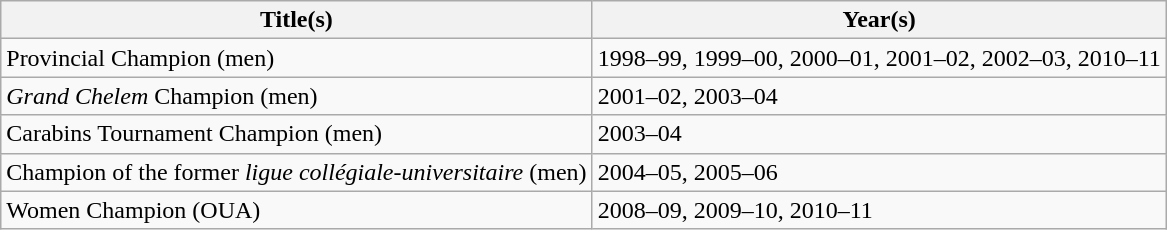<table class = "wikitable">
<tr>
<th>Title(s)</th>
<th>Year(s)</th>
</tr>
<tr>
<td>Provincial Champion (men)</td>
<td>1998–99, 1999–00, 2000–01, 2001–02, 2002–03, 2010–11</td>
</tr>
<tr>
<td><em>Grand Chelem</em> Champion (men)</td>
<td>2001–02, 2003–04</td>
</tr>
<tr>
<td>Carabins Tournament Champion (men)</td>
<td>2003–04</td>
</tr>
<tr>
<td>Champion of the former <em>ligue collégiale-universitaire</em> (men)</td>
<td>2004–05, 2005–06</td>
</tr>
<tr>
<td>Women Champion (OUA)</td>
<td>2008–09, 2009–10, 2010–11</td>
</tr>
</table>
